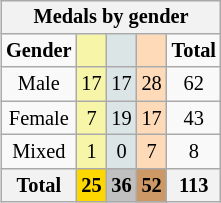<table class="wikitable" style=font-size:85%;float:right;text-align:center>
<tr>
<th colspan=5>Medals by gender</th>
</tr>
<tr>
<td><strong>Gender</strong></td>
<td bgcolor=F7F6A8></td>
<td bgcolor=DCE5E5></td>
<td bgcolor=FFDAB9></td>
<td><strong>Total</strong></td>
</tr>
<tr align=center>
<td>Male</td>
<td style="background:#F7F6A8;">17</td>
<td style="background:#DCE5E5;">17</td>
<td style="background:#FFDAB9;">28</td>
<td>62</td>
</tr>
<tr align=center>
<td>Female</td>
<td style="background:#F7F6A8;">7</td>
<td style="background:#DCE5E5;">19</td>
<td style="background:#FFDAB9;">17</td>
<td>43</td>
</tr>
<tr align=center>
<td>Mixed</td>
<td style="background:#F7F6A8;">1</td>
<td style="background:#DCE5E5;">0</td>
<td style="background:#FFDAB9;">7</td>
<td>8</td>
</tr>
<tr align=center>
<th>Total</th>
<th style=background:gold>25</th>
<th style=background:silver>36</th>
<th style=background:#c96>52</th>
<th>113</th>
</tr>
</table>
